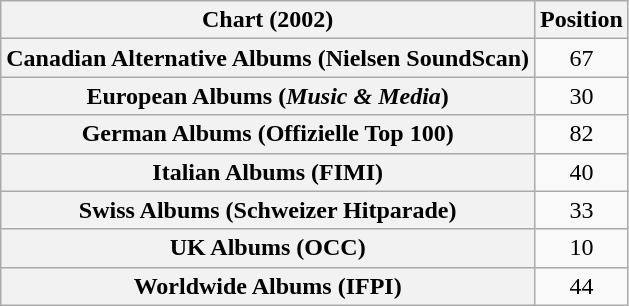<table class="wikitable sortable plainrowheaders" style="text-align:center">
<tr>
<th>Chart (2002)</th>
<th>Position</th>
</tr>
<tr>
<th scope="row">Canadian Alternative Albums (Nielsen SoundScan)</th>
<td>67</td>
</tr>
<tr>
<th scope="row">European Albums (<em>Music & Media</em>)</th>
<td>30</td>
</tr>
<tr>
<th scope="row">German Albums (Offizielle Top 100)</th>
<td>82</td>
</tr>
<tr>
<th scope="row">Italian Albums (FIMI)</th>
<td>40</td>
</tr>
<tr>
<th scope="row">Swiss Albums (Schweizer Hitparade)</th>
<td>33</td>
</tr>
<tr>
<th scope="row">UK Albums (OCC)</th>
<td>10</td>
</tr>
<tr>
<th scope="row">Worldwide Albums (IFPI)</th>
<td>44</td>
</tr>
</table>
